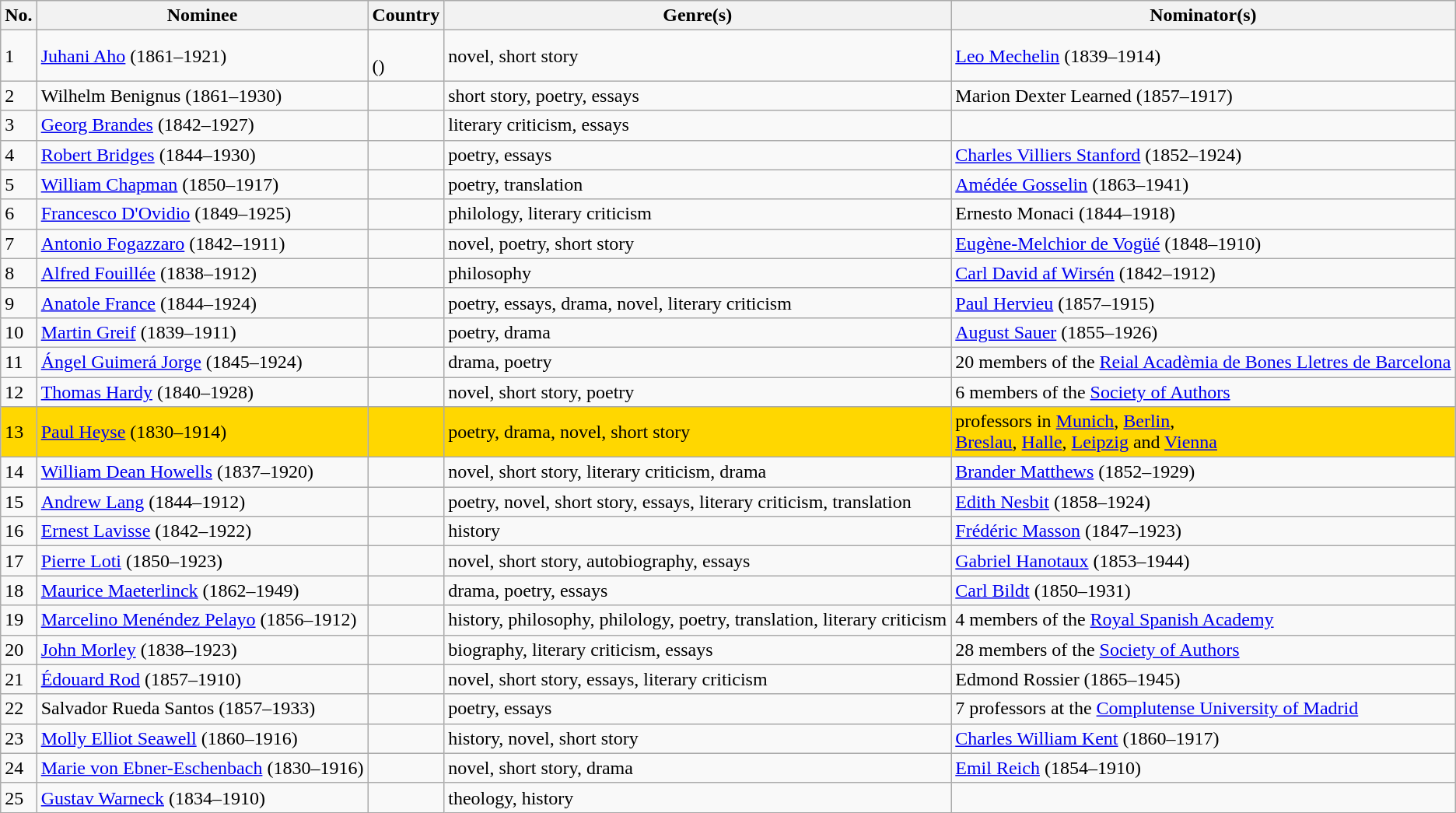<table class="sortable wikitable mw-collapsible">
<tr>
<th scope=col>No.</th>
<th scope=col>Nominee</th>
<th scope=col>Country</th>
<th scope=col>Genre(s)</th>
<th scope=col>Nominator(s)</th>
</tr>
<tr>
<td>1</td>
<td><a href='#'>Juhani Aho</a> (1861–1921)</td>
<td><br>()</td>
<td>novel, short story</td>
<td><a href='#'>Leo Mechelin</a> (1839–1914)</td>
</tr>
<tr>
<td>2</td>
<td>Wilhelm Benignus (1861–1930)</td>
<td><br></td>
<td>short story, poetry, essays</td>
<td>Marion Dexter Learned (1857–1917)</td>
</tr>
<tr>
<td>3</td>
<td><a href='#'>Georg Brandes</a> (1842–1927)</td>
<td></td>
<td>literary criticism, essays</td>
<td></td>
</tr>
<tr>
<td>4</td>
<td><a href='#'>Robert Bridges</a> (1844–1930)</td>
<td></td>
<td>poetry, essays</td>
<td><a href='#'>Charles Villiers Stanford</a> (1852–1924)</td>
</tr>
<tr>
<td>5</td>
<td><a href='#'>William Chapman</a> (1850–1917)</td>
<td></td>
<td>poetry, translation</td>
<td><a href='#'>Amédée Gosselin</a> (1863–1941)</td>
</tr>
<tr>
<td>6</td>
<td><a href='#'>Francesco D'Ovidio</a> (1849–1925)</td>
<td></td>
<td>philology, literary criticism</td>
<td>Ernesto Monaci (1844–1918)</td>
</tr>
<tr>
<td>7</td>
<td><a href='#'>Antonio Fogazzaro</a> (1842–1911)</td>
<td></td>
<td>novel, poetry, short story</td>
<td><a href='#'>Eugène-Melchior de Vogüé</a> (1848–1910)</td>
</tr>
<tr>
<td>8</td>
<td><a href='#'>Alfred Fouillée</a> (1838–1912)</td>
<td></td>
<td>philosophy</td>
<td><a href='#'>Carl David af Wirsén</a> (1842–1912)</td>
</tr>
<tr>
<td>9</td>
<td><a href='#'>Anatole France</a> (1844–1924)</td>
<td></td>
<td>poetry, essays, drama, novel, literary criticism</td>
<td><a href='#'>Paul Hervieu</a> (1857–1915)</td>
</tr>
<tr>
<td>10</td>
<td><a href='#'>Martin Greif</a> (1839–1911)</td>
<td></td>
<td>poetry, drama</td>
<td><a href='#'>August Sauer</a> (1855–1926)</td>
</tr>
<tr>
<td>11</td>
<td><a href='#'>Ángel Guimerá Jorge</a> (1845–1924)</td>
<td></td>
<td>drama, poetry</td>
<td>20 members of the <a href='#'>Reial Acadèmia de Bones Lletres de Barcelona</a></td>
</tr>
<tr>
<td>12</td>
<td><a href='#'>Thomas Hardy</a> (1840–1928)</td>
<td></td>
<td>novel, short story, poetry</td>
<td>6 members of the <a href='#'>Society of Authors</a></td>
</tr>
<tr>
<td style="background:gold;white-space:nowrap">13</td>
<td style="background:gold;white-space:nowrap"><a href='#'>Paul Heyse</a> (1830–1914)</td>
<td style="background:gold;white-space:nowrap"></td>
<td style="background:gold;white-space:nowrap">poetry, drama, novel, short story</td>
<td style="background:gold;white-space:nowrap">professors in <a href='#'>Munich</a>, <a href='#'>Berlin</a>, <br><a href='#'>Breslau</a>, <a href='#'>Halle</a>, <a href='#'>Leipzig</a> and <a href='#'>Vienna</a></td>
</tr>
<tr>
<td>14</td>
<td><a href='#'>William Dean Howells</a> (1837–1920)</td>
<td></td>
<td>novel, short story, literary criticism, drama</td>
<td><a href='#'>Brander Matthews</a> (1852–1929)</td>
</tr>
<tr>
<td>15</td>
<td><a href='#'>Andrew Lang</a> (1844–1912)</td>
<td></td>
<td>poetry, novel, short story, essays, literary criticism, translation</td>
<td><a href='#'>Edith Nesbit</a> (1858–1924)</td>
</tr>
<tr>
<td>16</td>
<td><a href='#'>Ernest Lavisse</a> (1842–1922)</td>
<td></td>
<td>history</td>
<td><a href='#'>Frédéric Masson</a> (1847–1923)</td>
</tr>
<tr>
<td>17</td>
<td><a href='#'>Pierre Loti</a> (1850–1923)</td>
<td></td>
<td>novel, short story, autobiography, essays</td>
<td><a href='#'>Gabriel Hanotaux</a> (1853–1944)</td>
</tr>
<tr>
<td>18</td>
<td><a href='#'>Maurice Maeterlinck</a> (1862–1949)</td>
<td></td>
<td>drama, poetry, essays</td>
<td><a href='#'>Carl Bildt</a> (1850–1931)</td>
</tr>
<tr>
<td>19</td>
<td><a href='#'>Marcelino Menéndez Pelayo</a> (1856–1912)</td>
<td></td>
<td>history, philosophy, philology, poetry, translation, literary criticism</td>
<td>4 members of the <a href='#'>Royal Spanish Academy</a></td>
</tr>
<tr>
<td>20</td>
<td><a href='#'>John Morley</a> (1838–1923)</td>
<td></td>
<td>biography, literary criticism, essays</td>
<td>28 members of the <a href='#'>Society of Authors</a></td>
</tr>
<tr>
<td>21</td>
<td><a href='#'>Édouard Rod</a> (1857–1910)</td>
<td><br></td>
<td>novel, short story, essays, literary criticism</td>
<td>Edmond Rossier (1865–1945)</td>
</tr>
<tr>
<td>22</td>
<td>Salvador Rueda Santos (1857–1933)</td>
<td></td>
<td>poetry, essays</td>
<td>7 professors at the <a href='#'>Complutense University of Madrid</a></td>
</tr>
<tr>
<td>23</td>
<td><a href='#'>Molly Elliot Seawell</a> (1860–1916)</td>
<td></td>
<td>history, novel, short story</td>
<td><a href='#'>Charles William Kent</a> (1860–1917)</td>
</tr>
<tr>
<td>24</td>
<td><a href='#'>Marie von Ebner-Eschenbach</a> (1830–1916)</td>
<td></td>
<td>novel, short story, drama</td>
<td><a href='#'>Emil Reich</a> (1854–1910)</td>
</tr>
<tr>
<td>25</td>
<td><a href='#'>Gustav Warneck</a> (1834–1910)</td>
<td></td>
<td>theology, history</td>
<td></td>
</tr>
</table>
